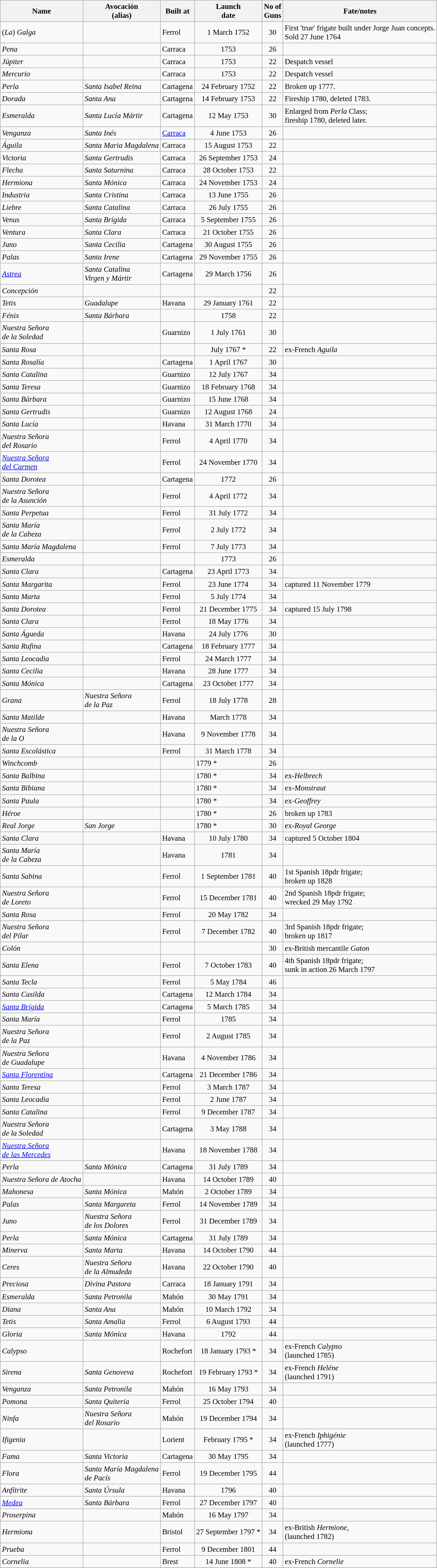<table class="wikitable sortable" style="font-size:95%;">
<tr>
<th>Name</th>
<th>Avocación<br>(alias)</th>
<th>Built at</th>
<th>Launch<br>date</th>
<th>No of<br>Guns</th>
<th>Fate/notes</th>
</tr>
<tr k>
<td>(<em>La</em>) <em>Galga</em></td>
<td></td>
<td>Ferrol</td>
<td align="center">1 March 1752</td>
<td align="center">30</td>
<td>First 'true' frigate built under Jorge Juan concepts.<br>Sold 27 June 1764</td>
</tr>
<tr>
<td><em>Pena</em></td>
<td></td>
<td>Carraca</td>
<td align="center">1753</td>
<td align="center">26</td>
<td></td>
</tr>
<tr>
<td><em>Júpiter</em></td>
<td></td>
<td>Carraca</td>
<td align="center">1753</td>
<td align="center">22</td>
<td>Despatch vessel</td>
</tr>
<tr>
<td><em>Mercurio</em></td>
<td></td>
<td>Carraca</td>
<td align="center">1753</td>
<td align="center">22</td>
<td>Despatch vessel</td>
</tr>
<tr>
<td><em>Perla</em></td>
<td><em>Santa Isabel Reina</em></td>
<td>Cartagena</td>
<td align="center">24 February 1752</td>
<td align="center">22</td>
<td>Broken up 1777.</td>
</tr>
<tr>
<td><em>Dorada</em></td>
<td><em>Santa Ana</em></td>
<td>Cartagena</td>
<td align="center">14 February 1753</td>
<td align="center">22</td>
<td>Fireship 1780, deleted 1783.</td>
</tr>
<tr>
<td><em>Esmeralda</em></td>
<td><em>Santa Lucía Mártir</em></td>
<td>Cartagena</td>
<td align="center">12 May 1753</td>
<td align="center">30</td>
<td>Enlarged from <em>Perla</em> Class;<br>fireship 1780, deleted later.</td>
</tr>
<tr>
<td><em>Venganza</em></td>
<td><em>Santa Inés</em></td>
<td><a href='#'>Carraca</a></td>
<td align="center">4 June 1753</td>
<td align="center">26</td>
<td></td>
</tr>
<tr>
<td><em>Águila</em></td>
<td><em>Santa Maria Magdalena</em></td>
<td>Carraca</td>
<td align="center">15 August 1753</td>
<td align="center">22</td>
<td></td>
</tr>
<tr>
<td><em>Victoria</em></td>
<td><em>Santa Gertrudis</em></td>
<td>Carraca</td>
<td align="center">26 September 1753</td>
<td align="center">24</td>
<td></td>
</tr>
<tr>
<td><em>Flecha</em></td>
<td><em>Santa Saturnina</em></td>
<td>Carraca</td>
<td align="center">28 October 1753</td>
<td align="center">22</td>
<td></td>
</tr>
<tr>
<td><em>Hermiona</em></td>
<td><em>Santa Mónica</em></td>
<td>Carraca</td>
<td align="center">24 November 1753</td>
<td align="center">24</td>
<td></td>
</tr>
<tr>
<td><em>Industria</em></td>
<td><em>Santa Cristina</em></td>
<td>Carraca</td>
<td align="center">13 June 1755</td>
<td align="center">26</td>
<td></td>
</tr>
<tr>
<td><em>Liebre</em></td>
<td><em>Santa Catalina</em></td>
<td>Carraca</td>
<td align="center">26 July 1755</td>
<td align="center">26</td>
<td></td>
</tr>
<tr>
<td><em>Venus</em></td>
<td><em>Santa Brígida</em></td>
<td>Carraca</td>
<td align="center">5 September 1755</td>
<td align="center">26</td>
<td></td>
</tr>
<tr>
<td><em>Ventura</em></td>
<td><em>Santa Clara</em></td>
<td>Carraca</td>
<td align="center">21 October 1755</td>
<td align="center">26</td>
<td></td>
</tr>
<tr>
<td><em>Juno</em></td>
<td><em>Santa Cecilia</em></td>
<td>Cartagena</td>
<td align="center">30 August 1755</td>
<td align="center">26</td>
<td></td>
</tr>
<tr>
<td><em>Palas</em></td>
<td><em>Santa Irene</em></td>
<td>Cartagena</td>
<td align="center">29 November 1755</td>
<td align="center">26</td>
<td></td>
</tr>
<tr>
<td><em><a href='#'>Astrea</a></em></td>
<td><em>Santa Catalina<br>Virgen y Mártir</em></td>
<td>Cartagena</td>
<td align="center">29 March 1756</td>
<td align="center">26</td>
<td></td>
</tr>
<tr>
<td><em>Concepción</em></td>
<td></td>
<td></td>
<td></td>
<td align="center">22</td>
</tr>
<tr>
<td><em>Tetis</em></td>
<td><em>Guadalupe</em></td>
<td>Havana</td>
<td align="center">29 January 1761</td>
<td align="center">22</td>
<td></td>
</tr>
<tr>
<td><em>Fénix</em></td>
<td><em>Santa Bárbara</em></td>
<td></td>
<td align="center">1758</td>
<td align="center">22</td>
<td></td>
</tr>
<tr>
<td><em>Nuestra Señora<br>de la Soledad</em></td>
<td></td>
<td>Guarnizo</td>
<td align="center">1 July 1761</td>
<td align="center">30</td>
<td></td>
</tr>
<tr>
<td><em>Santa Rosa</em></td>
<td></td>
<td></td>
<td align="center">July 1767 *</td>
<td align="center">22</td>
<td>ex-French <em>Aguila</em></td>
</tr>
<tr>
<td><em>Santa Rosalía</em></td>
<td></td>
<td>Cartagena</td>
<td align="center">1 April 1767</td>
<td align="center">30</td>
<td></td>
</tr>
<tr>
<td><em>Santa Catalina</em></td>
<td></td>
<td>Guarnizo</td>
<td align="center">12 July 1767</td>
<td align="center">34</td>
<td></td>
</tr>
<tr>
<td><em>Santa Teresa</em></td>
<td></td>
<td>Guarnizo</td>
<td align="center">18 February 1768</td>
<td align="center">34</td>
<td></td>
</tr>
<tr>
<td><em>Santa Bárbara</em></td>
<td></td>
<td>Guarnizo</td>
<td align="center">15 June 1768</td>
<td align="center">34</td>
<td></td>
</tr>
<tr>
<td><em>Santa Gertrudis</em></td>
<td></td>
<td>Guarnizo</td>
<td align="center">12 August 1768</td>
<td align="center">24</td>
<td></td>
</tr>
<tr>
<td><em>Santa Lucía</em></td>
<td></td>
<td>Havana</td>
<td align="center">31 March 1770</td>
<td align="center">34</td>
<td></td>
</tr>
<tr>
<td><em>Nuestra Señora<br>del Rosario</em></td>
<td></td>
<td>Ferrol</td>
<td align="center">4 April 1770</td>
<td align="center">34</td>
<td></td>
</tr>
<tr>
<td><em><a href='#'>Nuestra Señora<br>del Carmen</a></em></td>
<td></td>
<td>Ferrol</td>
<td align="center">24 November 1770</td>
<td align="center">34</td>
<td></td>
</tr>
<tr>
<td><em>Santa Dorotea</em></td>
<td></td>
<td>Cartagena</td>
<td align="center">1772</td>
<td align="center">26</td>
<td></td>
</tr>
<tr>
<td><em>Nuestra Señora<br>de la Asunción</em></td>
<td></td>
<td>Ferrol</td>
<td align="center">4 April 1772</td>
<td align="center">34</td>
<td></td>
</tr>
<tr>
<td><em>Santa Perpetua</em></td>
<td></td>
<td>Ferrol</td>
<td align="center">31 July 1772</td>
<td align="center">34</td>
<td></td>
</tr>
<tr>
<td><em>Santa María<br>de la Cabeza</em></td>
<td></td>
<td>Ferrol</td>
<td align="center">2 July 1772</td>
<td align="center">34</td>
<td></td>
</tr>
<tr>
<td><em>Santa María Magdalena</em></td>
<td></td>
<td>Ferrol</td>
<td align="center">7 July 1773</td>
<td align="center">34</td>
<td></td>
</tr>
<tr>
<td><em>Esmeralda</em></td>
<td></td>
<td></td>
<td align="center">1773</td>
<td align="center">26</td>
<td></td>
</tr>
<tr>
<td><em>Santa Clara</em></td>
<td></td>
<td>Cartagena</td>
<td align="center">23 April 1773</td>
<td align="center">34</td>
<td></td>
</tr>
<tr>
<td><em>Santa Margarita</em></td>
<td></td>
<td>Ferrol</td>
<td align="center">23 June 1774</td>
<td align="center">34</td>
<td>captured 11 November 1779</td>
</tr>
<tr>
<td><em>Santa Marta</em></td>
<td></td>
<td>Ferrol</td>
<td align="center">5 July 1774</td>
<td align="center">34</td>
<td></td>
</tr>
<tr>
<td><em>Santa Dorotea</em></td>
<td></td>
<td>Ferrol</td>
<td align="center">21 December 1775</td>
<td align="center">34</td>
<td>captured 15 July 1798</td>
</tr>
<tr>
<td><em>Santa Clara</em></td>
<td></td>
<td>Ferrol</td>
<td align="center">18 May 1776</td>
<td align="center">34</td>
<td></td>
</tr>
<tr>
<td><em>Santa Águeda</em></td>
<td></td>
<td>Havana</td>
<td align="center">24 July 1776</td>
<td align="center">30</td>
<td></td>
</tr>
<tr>
<td><em>Santa Rufina</em></td>
<td></td>
<td>Cartagena</td>
<td align="center">18 February 1777</td>
<td align="center">34</td>
<td></td>
</tr>
<tr>
<td><em>Santa Leocadia</em></td>
<td></td>
<td>Ferrol</td>
<td align="center">24 March 1777</td>
<td align="center">34</td>
<td></td>
</tr>
<tr>
<td><em>Santa Cecilia</em></td>
<td></td>
<td>Havana</td>
<td align="center">28 June 1777</td>
<td align="center">34</td>
<td></td>
</tr>
<tr>
<td><em>Santa Mónica</em></td>
<td></td>
<td>Cartagena</td>
<td align="center">23 October 1777</td>
<td align="center">34</td>
<td></td>
</tr>
<tr>
<td><em>Grana</em></td>
<td><em>Nuestra Señora<br>de la Paz</em></td>
<td>Ferrol</td>
<td align="center">18 July 1778</td>
<td align="center">28</td>
<td></td>
</tr>
<tr>
<td><em>Santa Matilde</em></td>
<td></td>
<td>Havana</td>
<td align="center">March 1778</td>
<td align="center">34</td>
<td></td>
</tr>
<tr>
<td><em>Nuestra Señora<br>de la O</em></td>
<td></td>
<td>Havana</td>
<td align="center">9 November 1778</td>
<td align="center">34</td>
<td></td>
</tr>
<tr>
<td><em>Santa Escolástica</em></td>
<td></td>
<td>Ferrol</td>
<td align="center">31 March 1778</td>
<td align="center">34</td>
<td></td>
</tr>
<tr>
<td><em>Winchcomb</em></td>
<td></td>
<td></td>
<td>1779 *</td>
<td align="center">26</td>
<td></td>
</tr>
<tr>
<td><em>Santa Balbina</em></td>
<td></td>
<td></td>
<td>1780 *</td>
<td align="center">34</td>
<td>ex-<em>Helbrech</em></td>
</tr>
<tr>
<td><em>Santa Bibiana</em></td>
<td></td>
<td></td>
<td>1780 *</td>
<td align="center">34</td>
<td>ex-<em>Monstraut</em></td>
</tr>
<tr>
<td><em>Santa Paula</em></td>
<td></td>
<td></td>
<td>1780 *</td>
<td align="center">34</td>
<td>ex-<em>Geoffrey</em></td>
</tr>
<tr>
<td><em>Héroe</em></td>
<td></td>
<td></td>
<td>1780 *</td>
<td align="center">26</td>
<td>broken up 1783</td>
</tr>
<tr>
<td><em>Real Jorge</em></td>
<td><em>San Jorge</em></td>
<td></td>
<td>1780 *</td>
<td align="center">30</td>
<td>ex-<em>Royal George</em></td>
</tr>
<tr>
<td><em>Santa Clara</em></td>
<td></td>
<td>Havana</td>
<td align="center">10 July 1780</td>
<td align="center">34</td>
<td>captured 5 October 1804</td>
</tr>
<tr>
<td><em>Santa María<br>de la Cabeza</em></td>
<td></td>
<td>Havana</td>
<td align="center">1781</td>
<td align="center">34</td>
<td></td>
</tr>
<tr>
<td><em>Santa Sabina</em></td>
<td></td>
<td>Ferrol</td>
<td align="center">1 September 1781</td>
<td align="center">40</td>
<td>1st Spanish 18pdr frigate;<br>broken up 1828</td>
</tr>
<tr>
<td><em>Nuestra Señora<br>de Loreto</em></td>
<td></td>
<td>Ferrol</td>
<td align="center">15 December 1781</td>
<td align="center">40</td>
<td>2nd Spanish 18pdr frigate;<br> wrecked 29 May 1792</td>
</tr>
<tr>
<td><em>Santa Rosa</em></td>
<td></td>
<td>Ferrol</td>
<td align="center">20 May 1782</td>
<td align="center">34</td>
<td></td>
</tr>
<tr>
<td><em>Nuestra Señora<br>del Pilar</em></td>
<td></td>
<td>Ferrol</td>
<td align="center">7 December 1782</td>
<td align="center">40</td>
<td>3rd Spanish 18pdr frigate;<br>broken up 1817</td>
</tr>
<tr>
<td><em>Colón</em></td>
<td></td>
<td></td>
<td></td>
<td align="center">30</td>
<td>ex-British mercantile <em>Gaton</em></td>
</tr>
<tr>
<td><em>Santa Elena</em></td>
<td></td>
<td>Ferrol</td>
<td align="center">7 October 1783</td>
<td align="center">40</td>
<td>4th Spanish 18pdr frigate;<br>sunk in action 26 March 1797</td>
</tr>
<tr>
<td><em>Santa Tecla</em></td>
<td></td>
<td>Ferrol</td>
<td align="center">5 May 1784</td>
<td align="center">46</td>
<td></td>
</tr>
<tr>
<td><em>Santa Casilda</em></td>
<td></td>
<td>Cartagena</td>
<td align="center">12 March 1784</td>
<td align="center">34</td>
<td></td>
</tr>
<tr>
<td><a href='#'><em>Santa Brígida</em></a></td>
<td></td>
<td>Cartagena</td>
<td align="center">5 March 1785</td>
<td align="center">34</td>
<td></td>
</tr>
<tr>
<td><em>Santa María</em></td>
<td></td>
<td>Ferrol</td>
<td align="center">1785</td>
<td align="center">34</td>
<td></td>
</tr>
<tr>
<td><em>Nuestra Señora<br>de la Paz</em></td>
<td></td>
<td>Ferrol</td>
<td align="center">2 August 1785</td>
<td align="center">34</td>
<td></td>
</tr>
<tr>
<td><em>Nuestra Señora<br>de Guadalupe</em></td>
<td></td>
<td>Havana</td>
<td align="center">4 November 1786</td>
<td align="center">34</td>
<td></td>
</tr>
<tr>
<td><em><a href='#'>Santa Florentina</a></em></td>
<td></td>
<td>Cartagena</td>
<td align="center">21 December 1786</td>
<td align="center">34</td>
<td></td>
</tr>
<tr>
<td><em>Santa Teresa</em></td>
<td></td>
<td>Ferrol</td>
<td align="center">3 March 1787</td>
<td align="center">34</td>
<td></td>
</tr>
<tr>
<td><em>Santa Leocadia</em></td>
<td></td>
<td>Ferrol</td>
<td align="center">2 June 1787</td>
<td align="center">34</td>
<td></td>
</tr>
<tr>
<td><em>Santa Catalina</em></td>
<td></td>
<td>Ferrol</td>
<td align="center">9 December 1787</td>
<td align="center">34</td>
<td></td>
</tr>
<tr>
<td><em>Nuestra Señora<br>de la Soledad</em></td>
<td></td>
<td>Cartagena</td>
<td align="center">3 May 1788</td>
<td align="center">34</td>
<td></td>
</tr>
<tr>
<td><em><a href='#'>Nuestra Señora<br>de las Mercedes</a></em></td>
<td></td>
<td>Havana</td>
<td align="center">18 November 1788</td>
<td align="center">34</td>
<td></td>
</tr>
<tr>
<td><em>Perla</em></td>
<td><em>Santa Mónica</em></td>
<td>Cartagena</td>
<td align="center">31 July 1789</td>
<td align="center">34</td>
<td></td>
</tr>
<tr>
<td><em>Nuestra Señora de Atocha</em></td>
<td></td>
<td>Havana</td>
<td align="center">14 October 1789</td>
<td align="center">40</td>
<td></td>
</tr>
<tr>
<td><em>Mahonesa</em></td>
<td><em>Santa Mónica</em></td>
<td>Mahón</td>
<td align="center">2 October 1789</td>
<td align="center">34</td>
<td></td>
</tr>
<tr>
<td><em>Palas</em></td>
<td><em>Santa Margareta</em></td>
<td>Ferrol</td>
<td align="center">14 November 1789</td>
<td align="center">34</td>
<td></td>
</tr>
<tr>
<td><em>Juno</em></td>
<td><em>Nuestra Señora<br>de los Dolores</em></td>
<td>Ferrol</td>
<td align="center">31 December 1789</td>
<td align="center">34</td>
<td></td>
</tr>
<tr>
<td><em>Perla</em></td>
<td><em>Santa Mónica</em></td>
<td>Cartagena</td>
<td align="center">31 July 1789</td>
<td align="center">34</td>
<td></td>
</tr>
<tr>
<td><em>Minerva</em></td>
<td><em>Santa Marta</em></td>
<td>Havana</td>
<td align="center">14 October 1790</td>
<td align="center">44</td>
<td></td>
</tr>
<tr>
<td><em>Ceres</em></td>
<td><em>Nuestra Señora<br>de la Almudeda</em></td>
<td>Havana</td>
<td align="center">22 October 1790</td>
<td align="center">40</td>
<td></td>
</tr>
<tr>
<td><em>Preciosa</em></td>
<td><em>Divina Pastora</em></td>
<td>Carraca</td>
<td align="center">18 January 1791</td>
<td align="center">34</td>
<td></td>
</tr>
<tr>
<td><em>Esmeralda</em></td>
<td><em>Santa Petronila</em></td>
<td>Mahón</td>
<td align="center">30 May 1791</td>
<td align="center">34</td>
<td></td>
</tr>
<tr>
<td><em>Diana</em></td>
<td><em>Santa Ana</em></td>
<td>Mahón</td>
<td align="center">10 March 1792</td>
<td align="center">34</td>
<td></td>
</tr>
<tr>
<td><em>Tetis</em></td>
<td><em>Santa Amalia</em></td>
<td>Ferrol</td>
<td align="center">6 August 1793</td>
<td align="center">44</td>
<td></td>
</tr>
<tr>
<td><em>Gloria</em></td>
<td><em>Santa Mónica</em></td>
<td>Havana</td>
<td align="center">1792</td>
<td align="center">44</td>
<td></td>
</tr>
<tr>
<td><em>Calypso</em></td>
<td></td>
<td>Rochefort</td>
<td align="center">18 January 1793 *</td>
<td align="center">34</td>
<td>ex-French <em>Calypso</em><br>(launched 1785)</td>
</tr>
<tr>
<td><em>Sirena</em></td>
<td><em>Santa Genoveva</em></td>
<td>Rochefort</td>
<td align="center">19 February 1793 *</td>
<td align="center">34</td>
<td>ex-French <em>Heléne</em><br>(launched 1791)</td>
</tr>
<tr>
<td><em>Venganza</em></td>
<td><em>Santa Petronila</em></td>
<td>Mahón</td>
<td align="center">16 May 1793</td>
<td align="center">34</td>
<td></td>
</tr>
<tr>
<td><em>Pomona</em></td>
<td><em>Santa Quiteria</em></td>
<td>Ferrol</td>
<td align="center">25 October 1794</td>
<td align="center">40</td>
<td></td>
</tr>
<tr>
<td><em>Ninfa</em></td>
<td><em>Nuestra Señora<br>del Rosario</em></td>
<td>Mahón</td>
<td align="center">19 December 1794</td>
<td align="center">34</td>
<td></td>
</tr>
<tr>
<td><em>Ifigenia</em></td>
<td></td>
<td>Lorient</td>
<td align="center">February 1795 *</td>
<td align="center">34</td>
<td>ex-French <em>Iphigénie</em><br>(launched 1777)</td>
</tr>
<tr>
<td><em>Fama</em></td>
<td><em>Santa Victoria</em></td>
<td>Cartagena</td>
<td align="center">30 May 1795</td>
<td align="center">34</td>
<td></td>
</tr>
<tr>
<td><em>Flora</em></td>
<td><em>Santa María Magdalena<br>de Pacís</em></td>
<td>Ferrol</td>
<td align="center">19 December 1795</td>
<td align="center">44</td>
<td></td>
</tr>
<tr>
<td><em>Anfítrite</em></td>
<td><em>Santa Úrsula</em></td>
<td>Havana</td>
<td align="center">1796</td>
<td align="center">40</td>
<td></td>
</tr>
<tr>
<td><a href='#'><em>Medea</em></a></td>
<td><em>Santa Bárbara</em></td>
<td>Ferrol</td>
<td align="center">27 December 1797</td>
<td align="center">40</td>
<td></td>
</tr>
<tr>
<td><em>Proserpina</em></td>
<td></td>
<td>Mahón</td>
<td align="center">16 May 1797</td>
<td align="center">34</td>
<td></td>
</tr>
<tr>
<td><em>Hermiona</em></td>
<td></td>
<td>Bristol</td>
<td align="center">27 September 1797 *</td>
<td align="center">34</td>
<td>ex-British <em>Hermione</em>,<br> (launched 1782)</td>
</tr>
<tr>
<td><em>Prueba</em></td>
<td></td>
<td>Ferrol</td>
<td align="center">9 December 1801</td>
<td align="center">44</td>
<td></td>
</tr>
<tr>
<td><em>Cornelia</em></td>
<td></td>
<td>Brest</td>
<td align="center">14 June 1808 *</td>
<td align="center">40</td>
<td>ex-French <em>Cornelie</em></td>
</tr>
<tr>
</tr>
</table>
